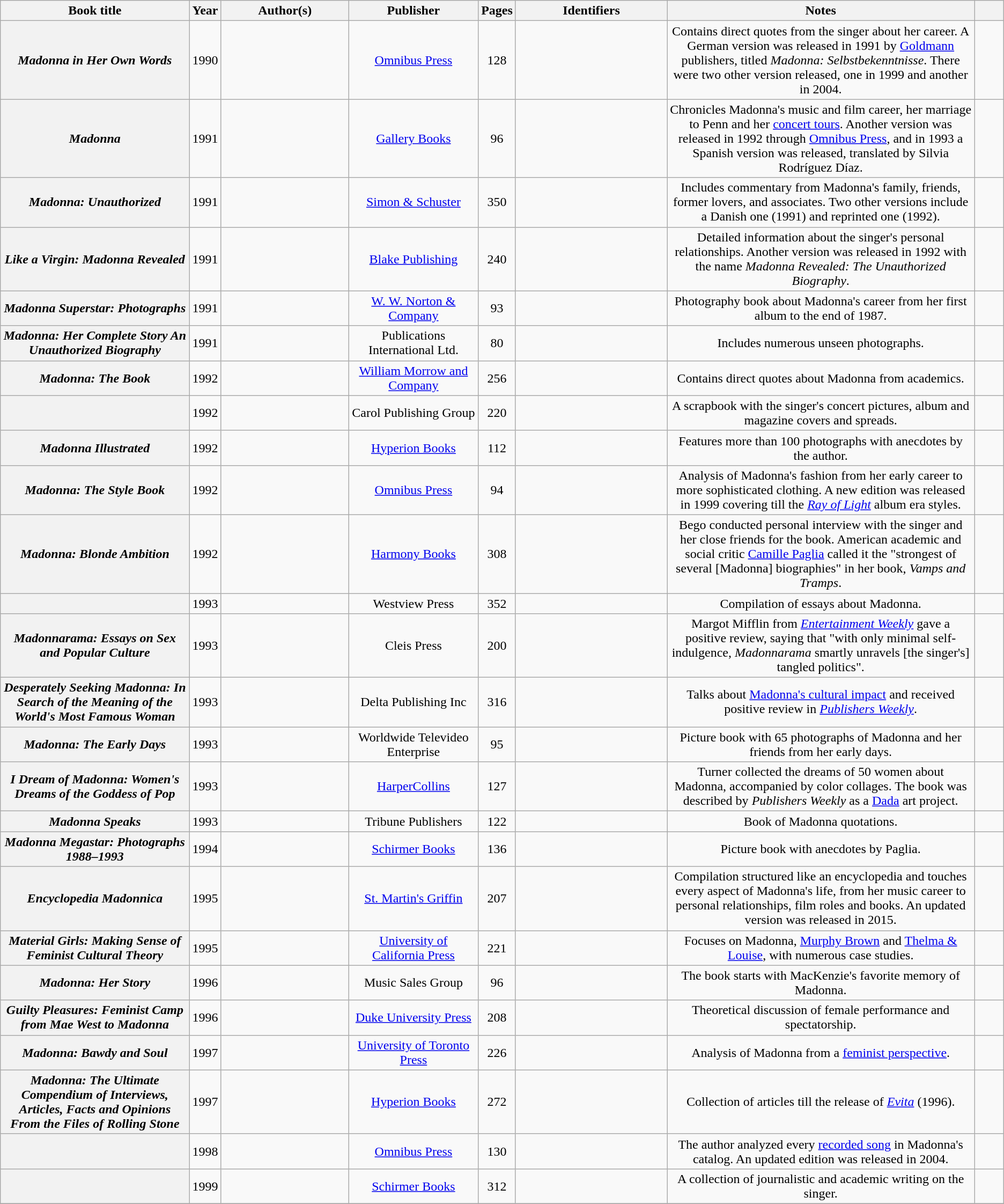<table class="wikitable sortable plainrowheaders"  style="text-align:center;">
<tr>
<th scope="col" style="width:15em;">Book title</th>
<th scope="col" style="width:2em;">Year</th>
<th scope="col" style="width:10em;">Author(s)</th>
<th scope="col" style="width:10em;">Publisher</th>
<th scope="col" style="width:2em;">Pages</th>
<th scope="col" style="width:12em;" class="unsortable">Identifiers</th>
<th scope="col" style="width:25em;" class="unsortable">Notes</th>
<th scope="col" style="width:2em;" class="unsortable"></th>
</tr>
<tr>
<th scope="row"><em>Madonna in Her Own Words</em></th>
<td>1990</td>
<td></td>
<td><a href='#'>Omnibus Press</a></td>
<td>128</td>
<td><br></td>
<td>Contains direct quotes from the singer about her career. A German version was released in 1991 by <a href='#'>Goldmann</a> publishers, titled <em>Madonna: Selbstbekenntnisse</em>. There were two other version released, one in 1999 and another in 2004.</td>
<td></td>
</tr>
<tr>
<th scope="row"><em>Madonna</em></th>
<td>1991</td>
<td></td>
<td><a href='#'>Gallery Books</a></td>
<td>96</td>
<td><br></td>
<td>Chronicles Madonna's music and film career, her marriage to Penn and her <a href='#'>concert tours</a>. Another version was released in 1992 through <a href='#'>Omnibus Press</a>, and in 1993 a Spanish version was released, translated by Silvia Rodríguez Díaz.</td>
<td></td>
</tr>
<tr>
<th scope="row"><em>Madonna: Unauthorized</em></th>
<td>1991</td>
<td></td>
<td><a href='#'>Simon & Schuster</a></td>
<td>350</td>
<td><br></td>
<td>Includes commentary from Madonna's family, friends, former lovers, and associates. Two other versions include a Danish one (1991) and reprinted one (1992).</td>
<td></td>
</tr>
<tr>
<th scope="row"><em>Like a Virgin: Madonna Revealed</em></th>
<td>1991</td>
<td></td>
<td><a href='#'>Blake Publishing</a></td>
<td>240</td>
<td><br></td>
<td>Detailed information about the singer's personal relationships. Another version was released in 1992 with the name <em>Madonna Revealed: The Unauthorized Biography</em>.</td>
<td></td>
</tr>
<tr>
<th scope="row"><em>Madonna Superstar: Photographs</em></th>
<td>1991</td>
<td></td>
<td><a href='#'>W. W. Norton & Company</a></td>
<td>93</td>
<td><br></td>
<td>Photography book about Madonna's career from her first album to the end of 1987.</td>
<td></td>
</tr>
<tr>
<th scope="row"><em>Madonna: Her Complete Story An Unauthorized Biography</em></th>
<td>1991</td>
<td></td>
<td>Publications International Ltd.</td>
<td>80</td>
<td><br></td>
<td>Includes numerous unseen photographs.</td>
<td></td>
</tr>
<tr>
<th scope="row"><em>Madonna: The Book</em></th>
<td>1992</td>
<td></td>
<td><a href='#'>William Morrow and Company</a></td>
<td>256</td>
<td><br></td>
<td>Contains direct quotes about Madonna from academics.</td>
<td></td>
</tr>
<tr>
<th scope="row"></th>
<td>1992</td>
<td></td>
<td>Carol Publishing Group</td>
<td>220</td>
<td><br></td>
<td>A scrapbook with the singer's concert pictures, album and magazine covers and spreads.</td>
<td></td>
</tr>
<tr>
<th scope="row"><em>Madonna Illustrated</em></th>
<td>1992</td>
<td></td>
<td><a href='#'>Hyperion Books</a></td>
<td>112</td>
<td><br></td>
<td>Features more than 100 photographs with anecdotes by the author.</td>
<td></td>
</tr>
<tr>
<th scope="row"><em>Madonna: The Style Book</em></th>
<td>1992</td>
<td></td>
<td><a href='#'>Omnibus Press</a></td>
<td>94</td>
<td><br></td>
<td>Analysis of Madonna's fashion from her early career to more sophisticated clothing. A new edition was released in 1999 covering till the <em><a href='#'>Ray of Light</a></em> album era styles.</td>
<td><br></td>
</tr>
<tr>
<th scope="row"><em>Madonna: Blonde Ambition</em></th>
<td>1992</td>
<td></td>
<td><a href='#'>Harmony Books</a></td>
<td>308</td>
<td><br></td>
<td>Bego conducted personal interview with the singer and her close friends for the book. American academic and social critic <a href='#'>Camille Paglia</a> called it the "strongest of several [Madonna] biographies" in her book, <em>Vamps and Tramps</em>.</td>
<td><br></td>
</tr>
<tr>
<th scope="row"></th>
<td>1993</td>
<td></td>
<td>Westview Press</td>
<td>352</td>
<td></td>
<td>Compilation of essays about Madonna.</td>
<td></td>
</tr>
<tr>
<th scope="row"><em>Madonnarama: Essays on Sex and Popular Culture</em></th>
<td>1993</td>
<td></td>
<td>Cleis Press</td>
<td>200</td>
<td></td>
<td>Margot Mifflin from <em><a href='#'>Entertainment Weekly</a></em> gave a positive review, saying that "with only minimal self-indulgence, <em>Madonnarama</em> smartly unravels [the singer's] tangled politics".</td>
<td></td>
</tr>
<tr>
<th scope="row"><em>Desperately Seeking Madonna: In Search of the Meaning of the World's Most Famous Woman</em></th>
<td>1993</td>
<td></td>
<td>Delta Publishing Inc</td>
<td>316</td>
<td><br></td>
<td>Talks about <a href='#'>Madonna's cultural impact</a> and received positive review in <em><a href='#'>Publishers Weekly</a></em>.</td>
<td></td>
</tr>
<tr>
<th scope="row"><em>Madonna: The Early Days</em></th>
<td>1993</td>
<td></td>
<td>Worldwide Televideo Enterprise</td>
<td>95</td>
<td><br></td>
<td>Picture book with 65 photographs of Madonna and her friends from her early days.</td>
<td></td>
</tr>
<tr>
<th scope="row"><em>I Dream of Madonna: Women's Dreams of the Goddess of Pop</em></th>
<td>1993</td>
<td></td>
<td><a href='#'>HarperCollins</a></td>
<td>127</td>
<td><br></td>
<td>Turner collected the dreams of 50 women about Madonna, accompanied by color collages. The book was described by <em>Publishers Weekly</em> as a <a href='#'>Dada</a> art project.</td>
<td></td>
</tr>
<tr>
<th scope="row"><em>Madonna Speaks</em></th>
<td>1993</td>
<td></td>
<td>Tribune Publishers</td>
<td>122</td>
<td><br></td>
<td>Book of Madonna quotations.</td>
<td></td>
</tr>
<tr>
<th scope="row"><em>Madonna Megastar: Photographs 1988–1993</em></th>
<td>1994</td>
<td></td>
<td><a href='#'>Schirmer Books</a></td>
<td>136</td>
<td><br></td>
<td>Picture book with anecdotes by Paglia.</td>
<td></td>
</tr>
<tr>
<th scope="row"><em>Encyclopedia Madonnica</em></th>
<td>1995</td>
<td></td>
<td><a href='#'>St. Martin's Griffin</a></td>
<td>207</td>
<td><br></td>
<td>Compilation structured like an encyclopedia and touches every aspect of Madonna's life, from her music career to personal relationships, film roles and books. An updated version was released in 2015.</td>
<td></td>
</tr>
<tr>
<th scope="row"><em>Material Girls: Making Sense of Feminist Cultural Theory</em></th>
<td>1995</td>
<td></td>
<td><a href='#'>University of California Press</a></td>
<td>221</td>
<td><br></td>
<td>Focuses on Madonna, <a href='#'>Murphy Brown</a> and <a href='#'>Thelma & Louise</a>, with numerous case studies.</td>
<td></td>
</tr>
<tr>
<th scope="row"><em>Madonna: Her Story</em></th>
<td>1996</td>
<td></td>
<td>Music Sales Group</td>
<td>96</td>
<td><br></td>
<td>The book starts with MacKenzie's favorite memory of Madonna.</td>
<td></td>
</tr>
<tr>
<th scope="row"><em>Guilty Pleasures: Feminist Camp from Mae West to Madonna</em></th>
<td>1996</td>
<td></td>
<td><a href='#'>Duke University Press</a></td>
<td>208</td>
<td><br></td>
<td>Theoretical discussion of female performance and spectatorship.</td>
<td></td>
</tr>
<tr>
<th scope="row"><em>Madonna: Bawdy and Soul</em></th>
<td>1997</td>
<td></td>
<td><a href='#'>University of Toronto Press</a></td>
<td>226</td>
<td><br></td>
<td>Analysis of Madonna from a <a href='#'>feminist perspective</a>.</td>
<td></td>
</tr>
<tr>
<th scope="row"><em>Madonna: The Ultimate Compendium of Interviews, Articles, Facts and Opinions From the Files of Rolling Stone</em></th>
<td>1997</td>
<td></td>
<td><a href='#'>Hyperion Books</a></td>
<td>272</td>
<td><br></td>
<td>Collection of articles till the release of <em><a href='#'>Evita</a></em> (1996).</td>
<td><br></td>
</tr>
<tr>
<th scope="row"></th>
<td>1998</td>
<td></td>
<td><a href='#'>Omnibus Press</a></td>
<td>130</td>
<td><br></td>
<td>The author analyzed every <a href='#'>recorded song</a> in Madonna's catalog. An updated edition was released in 2004.</td>
<td></td>
</tr>
<tr>
<th scope="row"></th>
<td>1999</td>
<td></td>
<td><a href='#'>Schirmer Books</a></td>
<td>312</td>
<td><br></td>
<td>A collection of journalistic and academic writing on the singer.</td>
<td></td>
</tr>
<tr>
</tr>
</table>
